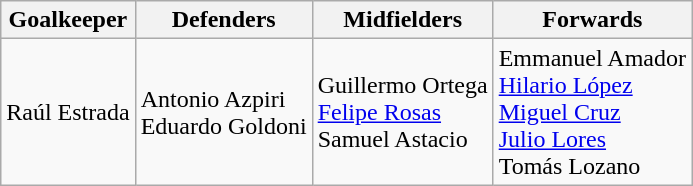<table class="wikitable">
<tr>
<th>Goalkeeper</th>
<th>Defenders</th>
<th>Midfielders</th>
<th>Forwards</th>
</tr>
<tr>
<td> Raúl Estrada</td>
<td> Antonio Azpiri<br> Eduardo Goldoni</td>
<td> Guillermo Ortega<br> <a href='#'>Felipe Rosas</a> <br>
 Samuel Astacio</td>
<td> Emmanuel Amador<br> <a href='#'>Hilario López</a> <br>
 <a href='#'>Miguel Cruz</a> <br>
 <a href='#'>Julio Lores</a> <br>
 Tomás Lozano</td>
</tr>
</table>
